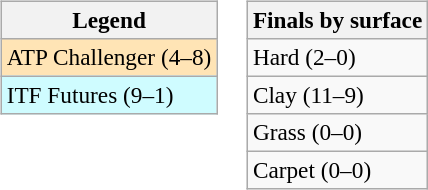<table>
<tr valign=top>
<td><br><table class=wikitable style=font-size:97%>
<tr>
<th>Legend</th>
</tr>
<tr bgcolor=moccasin>
<td>ATP Challenger (4–8)</td>
</tr>
<tr bgcolor=cffcff>
<td>ITF Futures (9–1)</td>
</tr>
</table>
</td>
<td><br><table class=wikitable style=font-size:97%>
<tr>
<th>Finals by surface</th>
</tr>
<tr>
<td>Hard (2–0)</td>
</tr>
<tr>
<td>Clay (11–9)</td>
</tr>
<tr>
<td>Grass (0–0)</td>
</tr>
<tr>
<td>Carpet (0–0)</td>
</tr>
</table>
</td>
</tr>
</table>
